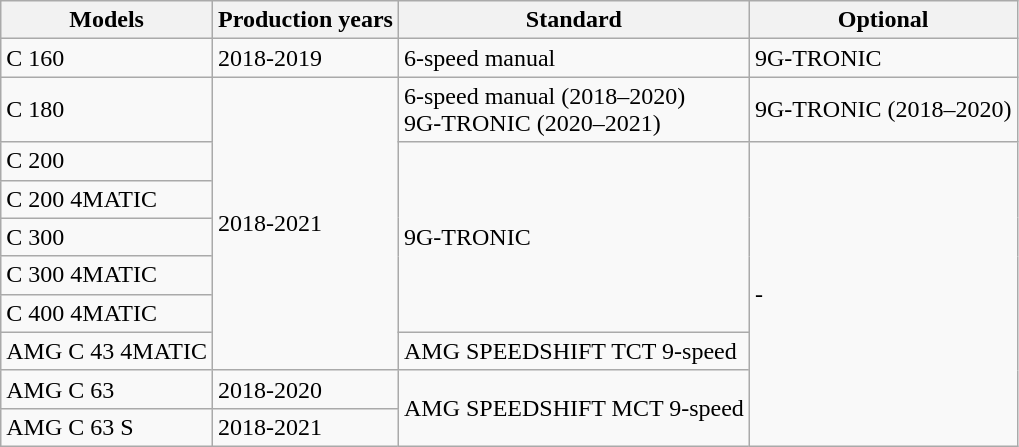<table class="wikitable">
<tr>
<th>Models</th>
<th>Production years</th>
<th>Standard</th>
<th>Optional</th>
</tr>
<tr>
<td>C 160</td>
<td>2018-2019</td>
<td>6-speed manual</td>
<td>9G-TRONIC</td>
</tr>
<tr>
<td>C 180</td>
<td rowspan="7">2018-2021</td>
<td>6-speed manual (2018–2020)<br>9G-TRONIC (2020–2021)</td>
<td>9G-TRONIC (2018–2020)</td>
</tr>
<tr>
<td>C 200</td>
<td rowspan="5">9G-TRONIC</td>
<td rowspan="8">-</td>
</tr>
<tr>
<td>C 200 4MATIC</td>
</tr>
<tr>
<td>C 300</td>
</tr>
<tr>
<td>C 300 4MATIC</td>
</tr>
<tr>
<td>C 400 4MATIC</td>
</tr>
<tr>
<td>AMG C 43 4MATIC</td>
<td>AMG SPEEDSHIFT TCT 9-speed</td>
</tr>
<tr>
<td>AMG C 63</td>
<td>2018-2020</td>
<td rowspan="2">AMG SPEEDSHIFT MCT 9-speed</td>
</tr>
<tr>
<td>AMG C 63 S</td>
<td>2018-2021</td>
</tr>
</table>
